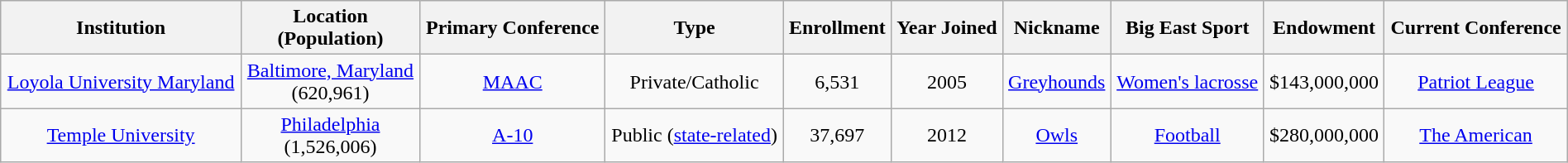<table class="wikitable sortable"  style="text-align:center; width:100%;">
<tr>
<th>Institution</th>
<th>Location<br>(Population)</th>
<th>Primary Conference</th>
<th>Type</th>
<th>Enrollment</th>
<th>Year Joined</th>
<th>Nickname</th>
<th>Big East Sport</th>
<th>Endowment</th>
<th>Current Conference</th>
</tr>
<tr>
<td><a href='#'>Loyola University Maryland</a></td>
<td><a href='#'>Baltimore, Maryland</a><br>(620,961)</td>
<td><a href='#'>MAAC</a></td>
<td>Private/Catholic</td>
<td>6,531</td>
<td>2005</td>
<td><a href='#'>Greyhounds</a></td>
<td><a href='#'>Women's lacrosse</a></td>
<td>$143,000,000</td>
<td><a href='#'>Patriot League</a></td>
</tr>
<tr>
<td><a href='#'>Temple University</a></td>
<td><a href='#'>Philadelphia</a><br>(1,526,006)</td>
<td><a href='#'>A-10</a></td>
<td>Public (<a href='#'>state-related</a>)</td>
<td>37,697</td>
<td>2012</td>
<td><a href='#'>Owls</a></td>
<td><a href='#'>Football</a></td>
<td>$280,000,000</td>
<td><a href='#'>The American</a></td>
</tr>
</table>
